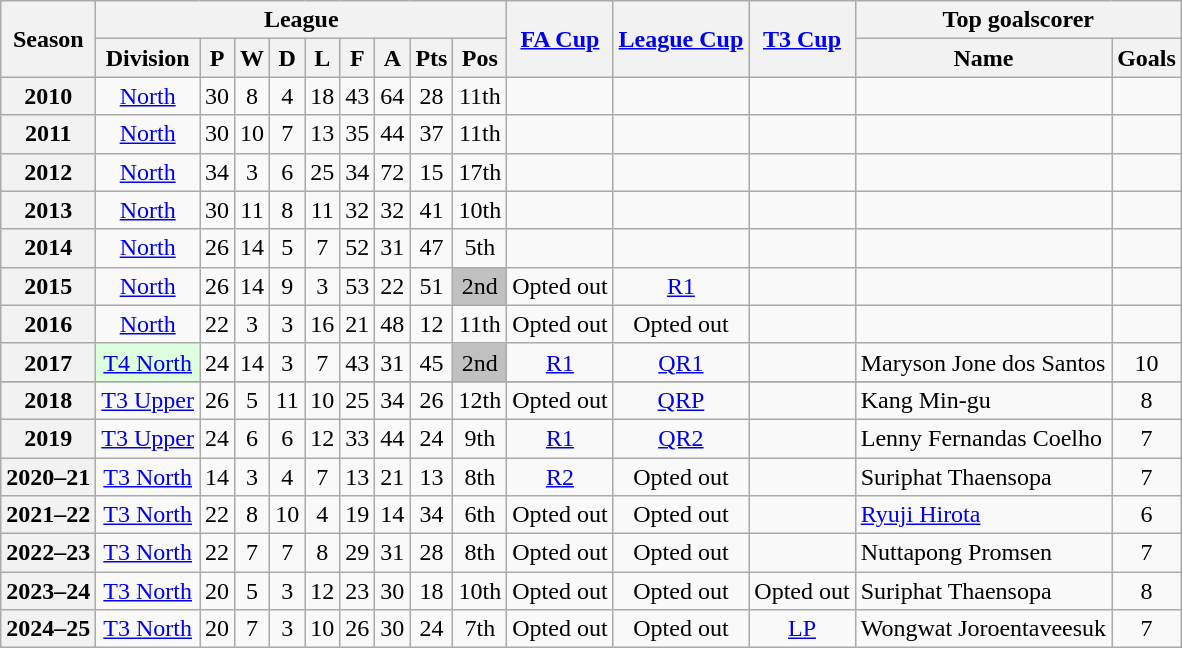<table class="wikitable" style="text-align: center">
<tr>
<th rowspan=2>Season</th>
<th colspan=9>League</th>
<th rowspan=2><a href='#'>FA Cup</a></th>
<th rowspan=2><a href='#'>League Cup</a></th>
<th rowspan=2><a href='#'>T3 Cup</a></th>
<th colspan=2>Top goalscorer</th>
</tr>
<tr>
<th>Division</th>
<th>P</th>
<th>W</th>
<th>D</th>
<th>L</th>
<th>F</th>
<th>A</th>
<th>Pts</th>
<th>Pos</th>
<th>Name</th>
<th>Goals</th>
</tr>
<tr>
<th>2010</th>
<td><a href='#'>North</a></td>
<td>30</td>
<td>8</td>
<td>4</td>
<td>18</td>
<td>43</td>
<td>64</td>
<td>28</td>
<td>11th</td>
<td></td>
<td></td>
<td></td>
<td></td>
<td></td>
</tr>
<tr>
<th>2011</th>
<td><a href='#'>North</a></td>
<td>30</td>
<td>10</td>
<td>7</td>
<td>13</td>
<td>35</td>
<td>44</td>
<td>37</td>
<td>11th</td>
<td></td>
<td></td>
<td></td>
<td></td>
<td></td>
</tr>
<tr>
<th>2012</th>
<td><a href='#'>North</a></td>
<td>34</td>
<td>3</td>
<td>6</td>
<td>25</td>
<td>34</td>
<td>72</td>
<td>15</td>
<td>17th</td>
<td></td>
<td></td>
<td></td>
<td></td>
<td></td>
</tr>
<tr>
<th>2013</th>
<td><a href='#'>North</a></td>
<td>30</td>
<td>11</td>
<td>8</td>
<td>11</td>
<td>32</td>
<td>32</td>
<td>41</td>
<td>10th</td>
<td></td>
<td></td>
<td></td>
<td></td>
<td></td>
</tr>
<tr>
<th>2014</th>
<td><a href='#'>North</a></td>
<td>26</td>
<td>14</td>
<td>5</td>
<td>7</td>
<td>52</td>
<td>31</td>
<td>47</td>
<td>5th</td>
<td></td>
<td></td>
<td></td>
<td></td>
<td></td>
</tr>
<tr>
<th>2015</th>
<td><a href='#'>North</a></td>
<td>26</td>
<td>14</td>
<td>9</td>
<td>3</td>
<td>53</td>
<td>22</td>
<td>51</td>
<td bgcolor=silver>2nd</td>
<td>Opted out</td>
<td><a href='#'>R1</a></td>
<td></td>
<td></td>
<td></td>
</tr>
<tr>
<th>2016</th>
<td><a href='#'>North</a></td>
<td>22</td>
<td>3</td>
<td>3</td>
<td>16</td>
<td>21</td>
<td>48</td>
<td>12</td>
<td>11th</td>
<td>Opted out</td>
<td>Opted out</td>
<td></td>
<td></td>
<td></td>
</tr>
<tr>
<th>2017</th>
<td bgcolor="#DDFFDD"><a href='#'>T4 North</a></td>
<td>24</td>
<td>14</td>
<td>3</td>
<td>7</td>
<td>43</td>
<td>31</td>
<td>45</td>
<td bgcolor=silver>2nd</td>
<td><a href='#'>R1</a></td>
<td><a href='#'>QR1</a></td>
<td></td>
<td align="left"> Maryson Jone dos Santos</td>
<td>10</td>
</tr>
<tr>
</tr>
<tr>
<th>2018</th>
<td><a href='#'>T3 Upper</a></td>
<td>26</td>
<td>5</td>
<td>11</td>
<td>10</td>
<td>25</td>
<td>34</td>
<td>26</td>
<td>12th</td>
<td>Opted out</td>
<td><a href='#'>QRP</a></td>
<td></td>
<td align="left"> Kang Min-gu</td>
<td>8</td>
</tr>
<tr>
<th>2019</th>
<td><a href='#'>T3 Upper</a></td>
<td>24</td>
<td>6</td>
<td>6</td>
<td>12</td>
<td>33</td>
<td>44</td>
<td>24</td>
<td>9th</td>
<td><a href='#'>R1</a></td>
<td><a href='#'>QR2</a></td>
<td></td>
<td align="left"> Lenny Fernandas Coelho</td>
<td>7</td>
</tr>
<tr>
<th>2020–21</th>
<td><a href='#'>T3 North</a></td>
<td>14</td>
<td>3</td>
<td>4</td>
<td>7</td>
<td>13</td>
<td>21</td>
<td>13</td>
<td>8th</td>
<td><a href='#'>R2</a></td>
<td>Opted out</td>
<td></td>
<td align="left"> Suriphat Thaensopa</td>
<td>7</td>
</tr>
<tr>
<th>2021–22</th>
<td><a href='#'>T3 North</a></td>
<td>22</td>
<td>8</td>
<td>10</td>
<td>4</td>
<td>19</td>
<td>14</td>
<td>34</td>
<td>6th</td>
<td>Opted out</td>
<td>Opted out</td>
<td></td>
<td align="left"> <a href='#'>Ryuji Hirota</a></td>
<td>6</td>
</tr>
<tr>
<th>2022–23</th>
<td><a href='#'>T3 North</a></td>
<td>22</td>
<td>7</td>
<td>7</td>
<td>8</td>
<td>29</td>
<td>31</td>
<td>28</td>
<td>8th</td>
<td>Opted out</td>
<td>Opted out</td>
<td></td>
<td align="left"> Nuttapong Promsen</td>
<td>7</td>
</tr>
<tr>
<th>2023–24</th>
<td><a href='#'>T3 North</a></td>
<td>20</td>
<td>5</td>
<td>3</td>
<td>12</td>
<td>23</td>
<td>30</td>
<td>18</td>
<td>10th</td>
<td>Opted out</td>
<td>Opted out</td>
<td>Opted out</td>
<td align="left"> Suriphat Thaensopa</td>
<td>8</td>
</tr>
<tr>
<th>2024–25</th>
<td><a href='#'>T3 North</a></td>
<td>20</td>
<td>7</td>
<td>3</td>
<td>10</td>
<td>26</td>
<td>30</td>
<td>24</td>
<td>7th</td>
<td>Opted out</td>
<td>Opted out</td>
<td><a href='#'>LP</a></td>
<td align="left"> Wongwat Joroentaveesuk</td>
<td>7</td>
</tr>
</table>
